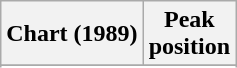<table class="wikitable sortable plainrowheaders" style="text-align:center">
<tr>
<th scope="col">Chart (1989)</th>
<th scope="col">Peak<br>position</th>
</tr>
<tr>
</tr>
<tr>
</tr>
<tr>
</tr>
<tr>
</tr>
</table>
